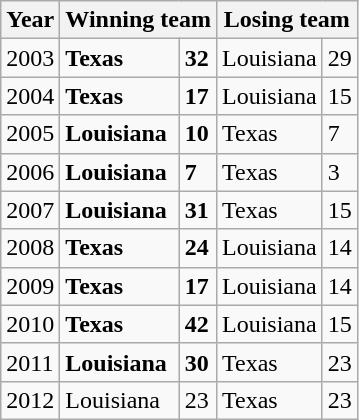<table class="wikitable">
<tr>
<th>Year</th>
<th colspan="2"><strong>Winning team</strong></th>
<th colspan="2">Losing team</th>
</tr>
<tr>
<td>2003</td>
<td><strong>Texas</strong></td>
<td><strong>32</strong></td>
<td>Louisiana</td>
<td>29</td>
</tr>
<tr>
<td>2004</td>
<td><strong>Texas</strong></td>
<td><strong>17</strong></td>
<td>Louisiana</td>
<td>15</td>
</tr>
<tr>
<td>2005</td>
<td><strong>Louisiana</strong></td>
<td><strong>10</strong></td>
<td>Texas</td>
<td>7</td>
</tr>
<tr>
<td>2006</td>
<td><strong>Louisiana</strong></td>
<td><strong>7</strong></td>
<td>Texas</td>
<td>3</td>
</tr>
<tr>
<td>2007</td>
<td><strong>Louisiana</strong></td>
<td><strong>31</strong></td>
<td>Texas</td>
<td>15</td>
</tr>
<tr>
<td>2008</td>
<td><strong>Texas</strong></td>
<td><strong>24</strong></td>
<td>Louisiana</td>
<td>14</td>
</tr>
<tr>
<td>2009</td>
<td><strong>Texas</strong></td>
<td><strong>17</strong></td>
<td>Louisiana</td>
<td>14</td>
</tr>
<tr>
<td>2010</td>
<td><strong>Texas</strong></td>
<td><strong>42</strong></td>
<td>Louisiana</td>
<td>15</td>
</tr>
<tr>
<td>2011</td>
<td><strong>Louisiana</strong></td>
<td><strong>30</strong></td>
<td>Texas</td>
<td>23</td>
</tr>
<tr>
<td>2012</td>
<td>Louisiana</td>
<td>23</td>
<td>Texas</td>
<td>23</td>
</tr>
</table>
